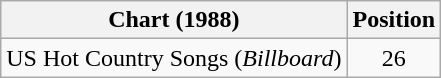<table class="wikitable">
<tr>
<th>Chart (1988)</th>
<th>Position</th>
</tr>
<tr>
<td>US Hot Country Songs (<em>Billboard</em>)</td>
<td align="center">26</td>
</tr>
</table>
